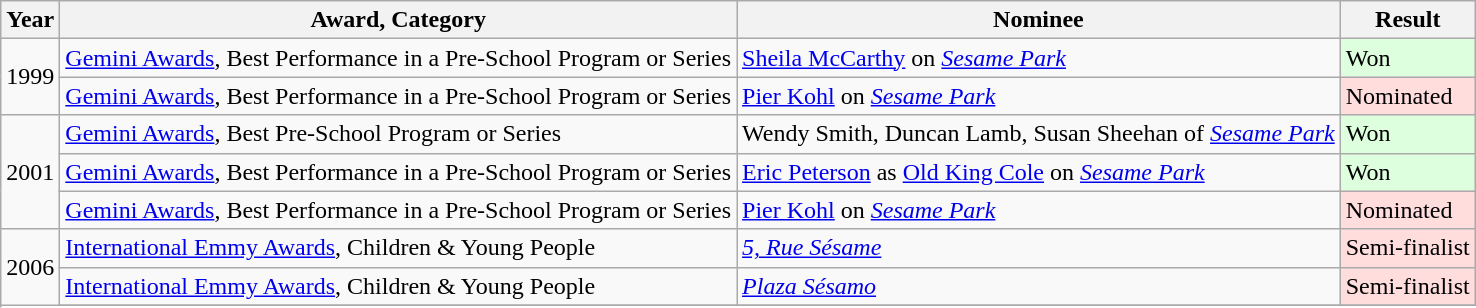<table class="wikitable">
<tr>
<th>Year</th>
<th>Award, Category</th>
<th>Nominee</th>
<th>Result</th>
</tr>
<tr>
<td rowspan=2>1999</td>
<td><a href='#'>Gemini Awards</a>, Best Performance in a Pre-School Program or Series</td>
<td><a href='#'>Sheila McCarthy</a> on <em><a href='#'>Sesame Park</a></em></td>
<td style="background: #ddffdd">Won</td>
</tr>
<tr>
<td><a href='#'>Gemini Awards</a>, Best Performance in a Pre-School Program or Series</td>
<td><a href='#'>Pier Kohl</a> on <em><a href='#'>Sesame Park</a></em></td>
<td style="background: #ffdddd">Nominated</td>
</tr>
<tr>
<td rowspan=3>2001</td>
<td><a href='#'>Gemini Awards</a>, Best Pre-School Program or Series</td>
<td>Wendy Smith, Duncan Lamb, Susan Sheehan of <em><a href='#'>Sesame Park</a></em></td>
<td style="background: #ddffdd">Won</td>
</tr>
<tr>
<td><a href='#'>Gemini Awards</a>, Best Performance in a Pre-School Program or Series</td>
<td><a href='#'>Eric Peterson</a> as <a href='#'>Old King Cole</a> on <em><a href='#'>Sesame Park</a></em></td>
<td style="background: #ddffdd">Won</td>
</tr>
<tr>
<td><a href='#'>Gemini Awards</a>, Best Performance in a Pre-School Program or Series</td>
<td><a href='#'>Pier Kohl</a> on <em><a href='#'>Sesame Park</a></em></td>
<td style="background: #ffdddd">Nominated</td>
</tr>
<tr>
<td rowspan=3>2006</td>
<td><a href='#'>International Emmy Awards</a>, Children & Young People</td>
<td><em><a href='#'>5, Rue Sésame</a></em></td>
<td style="background: #ffdddd">Semi-finalist</td>
</tr>
<tr>
<td><a href='#'>International Emmy Awards</a>, Children & Young People</td>
<td><em><a href='#'>Plaza Sésamo</a></em></td>
<td style="background: #ffdddd">Semi-finalist</td>
</tr>
<tr>
</tr>
</table>
